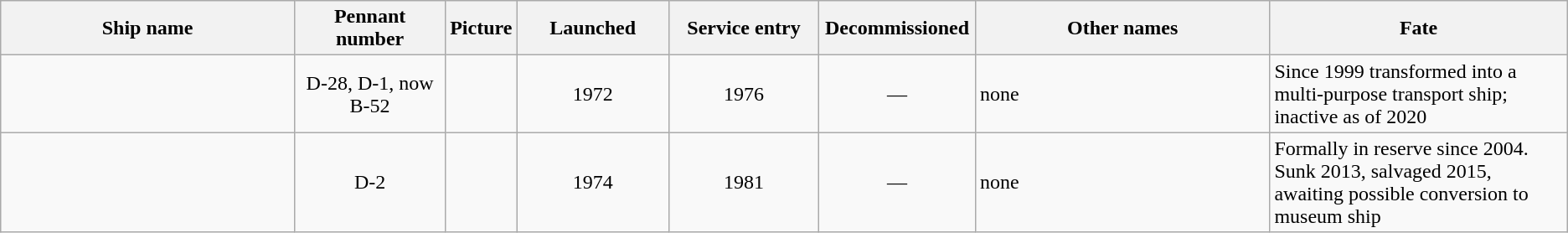<table class="wikitable">
<tr>
<th width="20%">Ship name</th>
<th width="10%">Pennant number</th>
<th>Picture</th>
<th width="10%">Launched</th>
<th width="10%">Service entry</th>
<th width="10%">Decommissioned</th>
<th width="20%">Other names</th>
<th width="20%">Fate</th>
</tr>
<tr>
<td align="left"></td>
<td align="center">D-28, D-1, now B-52</td>
<td></td>
<td align="center">1972</td>
<td align="center">1976</td>
<td align="center">—</td>
<td align="left">none</td>
<td align="left">Since 1999 transformed into a multi-purpose transport ship; inactive as of 2020</td>
</tr>
<tr>
<td align="left"></td>
<td align="center">D-2</td>
<td></td>
<td align="center">1974</td>
<td align="center">1981</td>
<td align="center">—</td>
<td align="left">none</td>
<td align="left">Formally in reserve since 2004. Sunk 2013, salvaged 2015, awaiting possible conversion to museum ship</td>
</tr>
</table>
